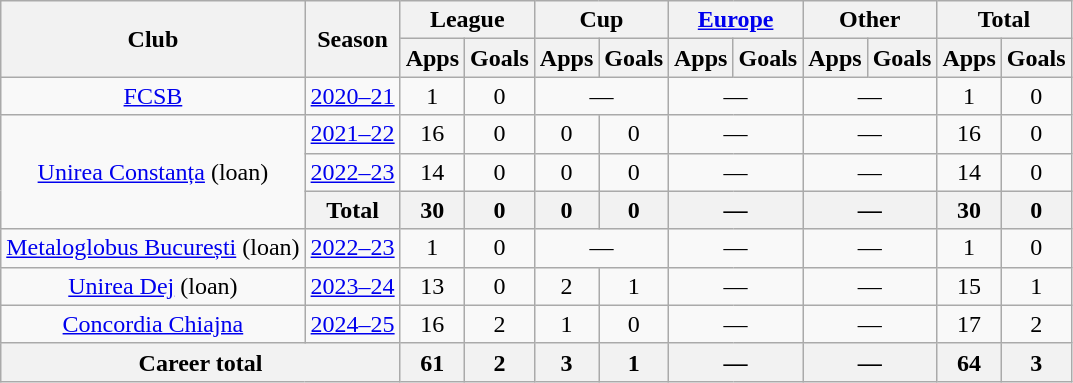<table class="wikitable" style="text-align: center">
<tr>
<th rowspan="2">Club</th>
<th rowspan="2">Season</th>
<th colspan="2">League</th>
<th colspan="2">Cup</th>
<th colspan="2"><a href='#'>Europe</a></th>
<th colspan="2">Other</th>
<th colspan="3">Total</th>
</tr>
<tr>
<th>Apps</th>
<th>Goals</th>
<th>Apps</th>
<th>Goals</th>
<th>Apps</th>
<th>Goals</th>
<th>Apps</th>
<th>Goals</th>
<th>Apps</th>
<th>Goals</th>
</tr>
<tr>
<td><a href='#'>FCSB</a></td>
<td><a href='#'>2020–21</a></td>
<td>1</td>
<td>0</td>
<td colspan="2">—</td>
<td colspan="2">—</td>
<td colspan="2">—</td>
<td>1</td>
<td>0</td>
</tr>
<tr>
<td rowspan="3"><a href='#'>Unirea Constanța</a> (loan)</td>
<td><a href='#'>2021–22</a></td>
<td>16</td>
<td>0</td>
<td>0</td>
<td>0</td>
<td colspan="2">—</td>
<td colspan="2">—</td>
<td>16</td>
<td>0</td>
</tr>
<tr>
<td><a href='#'>2022–23</a></td>
<td>14</td>
<td>0</td>
<td>0</td>
<td>0</td>
<td colspan="2">—</td>
<td colspan="2">—</td>
<td>14</td>
<td>0</td>
</tr>
<tr>
<th>Total</th>
<th>30</th>
<th>0</th>
<th>0</th>
<th>0</th>
<th colspan="2">—</th>
<th colspan="2">—</th>
<th>30</th>
<th>0</th>
</tr>
<tr>
<td><a href='#'>Metaloglobus București</a> (loan)</td>
<td><a href='#'>2022–23</a></td>
<td>1</td>
<td>0</td>
<td colspan="2">—</td>
<td colspan="2">—</td>
<td colspan="2">—</td>
<td>1</td>
<td>0</td>
</tr>
<tr>
<td><a href='#'>Unirea Dej</a> (loan)</td>
<td><a href='#'>2023–24</a></td>
<td>13</td>
<td>0</td>
<td>2</td>
<td>1</td>
<td colspan="2">—</td>
<td colspan="2">—</td>
<td>15</td>
<td>1</td>
</tr>
<tr>
<td><a href='#'>Concordia Chiajna</a></td>
<td><a href='#'>2024–25</a></td>
<td>16</td>
<td>2</td>
<td>1</td>
<td>0</td>
<td colspan="2">—</td>
<td colspan="2">—</td>
<td>17</td>
<td>2</td>
</tr>
<tr>
<th colspan="2">Career total</th>
<th>61</th>
<th>2</th>
<th>3</th>
<th>1</th>
<th colspan="2">—</th>
<th colspan="2">—</th>
<th>64</th>
<th>3</th>
</tr>
</table>
